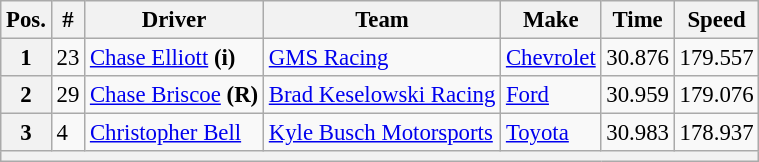<table class="wikitable" style="font-size:95%">
<tr>
<th>Pos.</th>
<th>#</th>
<th>Driver</th>
<th>Team</th>
<th>Make</th>
<th>Time</th>
<th>Speed</th>
</tr>
<tr>
<th>1</th>
<td>23</td>
<td><a href='#'>Chase Elliott</a> <strong>(i)</strong></td>
<td><a href='#'>GMS Racing</a></td>
<td><a href='#'>Chevrolet</a></td>
<td>30.876</td>
<td>179.557</td>
</tr>
<tr>
<th>2</th>
<td>29</td>
<td><a href='#'>Chase Briscoe</a> <strong>(R)</strong></td>
<td><a href='#'>Brad Keselowski Racing</a></td>
<td><a href='#'>Ford</a></td>
<td>30.959</td>
<td>179.076</td>
</tr>
<tr>
<th>3</th>
<td>4</td>
<td><a href='#'>Christopher Bell</a></td>
<td><a href='#'>Kyle Busch Motorsports</a></td>
<td><a href='#'>Toyota</a></td>
<td>30.983</td>
<td>178.937</td>
</tr>
<tr>
<th colspan="7"></th>
</tr>
</table>
